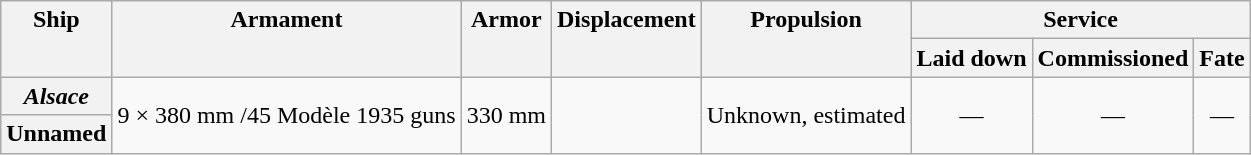<table class="wikitable plainrowheaders" style="text-align: center;">
<tr valign="top">
<th scope="col" rowspan="2">Ship</th>
<th scope="col" rowspan="2">Armament</th>
<th scope="col" rowspan="2">Armor</th>
<th scope="col" rowspan="2">Displacement</th>
<th scope="col" rowspan="2">Propulsion</th>
<th scope="col" colspan="3">Service</th>
</tr>
<tr valign="top">
<th scope="col">Laid down</th>
<th scope="col">Commissioned</th>
<th scope="col">Fate</th>
</tr>
<tr valign="center">
<th scope="row"><em>Alsace</em></th>
<td rowspan="2">9 × 380 mm /45 Modèle 1935 guns</td>
<td rowspan="2">330 mm</td>
<td rowspan="2"></td>
<td rowspan="2">Unknown, estimated </td>
<td rowspan="2">—</td>
<td rowspan="2">—</td>
<td rowspan="2">—</td>
</tr>
<tr valign="center">
<th scope="row">Unnamed</th>
</tr>
</table>
